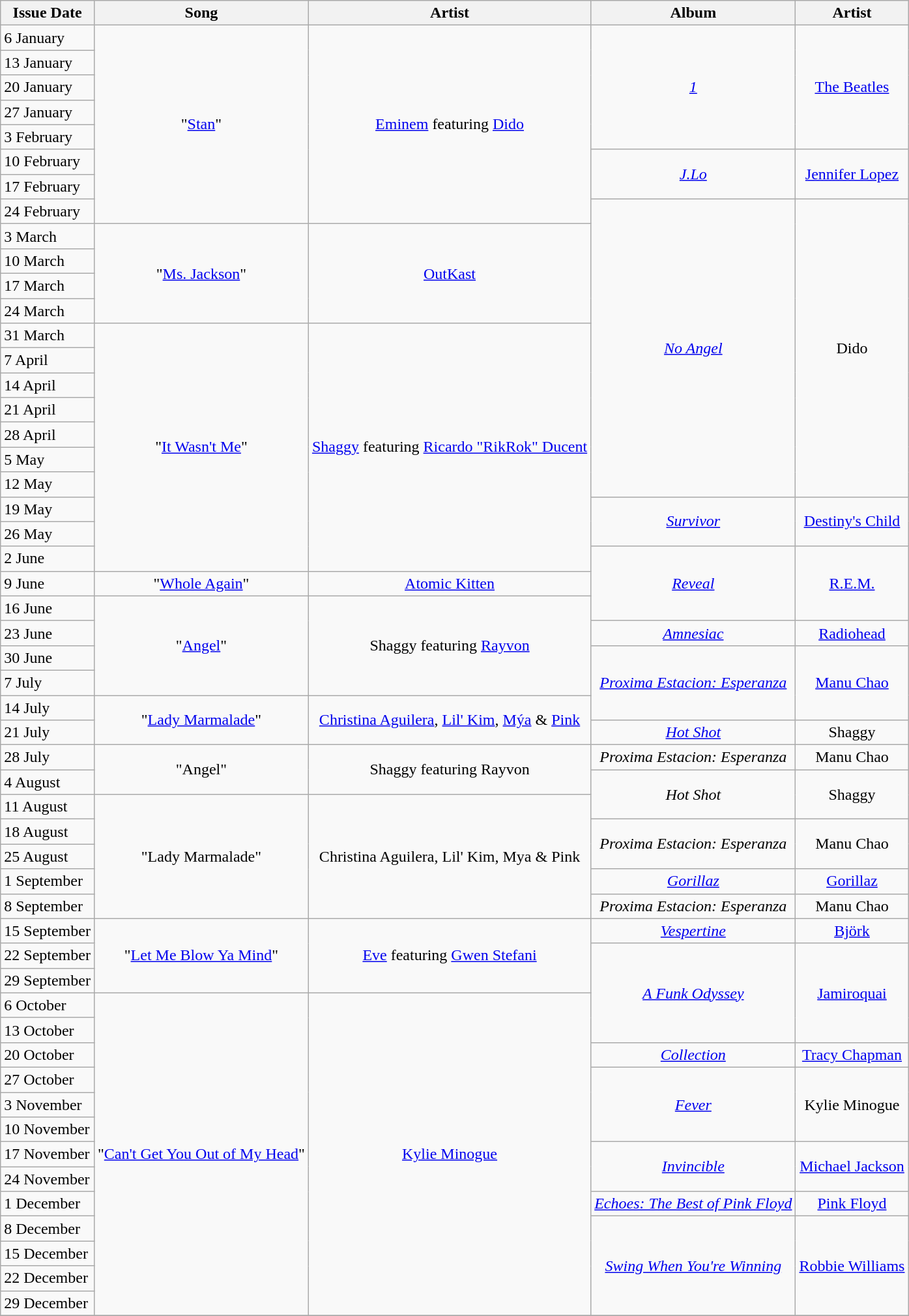<table class="wikitable">
<tr>
<th>Issue Date</th>
<th>Song</th>
<th>Artist</th>
<th>Album</th>
<th>Artist</th>
</tr>
<tr>
<td>6 January</td>
<td rowspan="8" align="center">"<a href='#'>Stan</a>"<br></td>
<td rowspan="8" align="center"><a href='#'>Eminem</a> featuring <a href='#'>Dido</a></td>
<td rowspan="5" align="center"><em><a href='#'>1</a></em></td>
<td rowspan="5" align="center"><a href='#'>The Beatles</a></td>
</tr>
<tr>
<td>13 January</td>
</tr>
<tr>
<td>20 January</td>
</tr>
<tr>
<td>27 January</td>
</tr>
<tr>
<td>3 February</td>
</tr>
<tr>
<td>10 February</td>
<td rowspan="2" align="center"><em><a href='#'>J.Lo</a></em></td>
<td rowspan="2" align="center"><a href='#'>Jennifer Lopez</a></td>
</tr>
<tr>
<td>17 February</td>
</tr>
<tr>
<td>24 February</td>
<td rowspan="12" align="center"><em><a href='#'>No Angel</a></em></td>
<td rowspan="12" align="center">Dido</td>
</tr>
<tr>
<td>3 March</td>
<td rowspan="4" align="center">"<a href='#'>Ms. Jackson</a>"<br></td>
<td rowspan="4" align="center"><a href='#'>OutKast</a></td>
</tr>
<tr>
<td>10 March</td>
</tr>
<tr>
<td>17 March</td>
</tr>
<tr>
<td>24 March</td>
</tr>
<tr>
<td>31 March</td>
<td rowspan="10" align="center">"<a href='#'>It Wasn't Me</a>"<br></td>
<td rowspan="10" align="center"><a href='#'>Shaggy</a> featuring <a href='#'>Ricardo "RikRok" Ducent</a></td>
</tr>
<tr>
<td>7 April</td>
</tr>
<tr>
<td>14 April</td>
</tr>
<tr>
<td>21 April</td>
</tr>
<tr>
<td>28 April</td>
</tr>
<tr>
<td>5 May</td>
</tr>
<tr>
<td>12 May</td>
</tr>
<tr>
<td>19 May</td>
<td rowspan="2" align="center"><em><a href='#'>Survivor</a></em></td>
<td rowspan="2" align="center"><a href='#'>Destiny's Child</a></td>
</tr>
<tr>
<td>26 May</td>
</tr>
<tr>
<td>2 June</td>
<td rowspan="3" align="center"><em><a href='#'>Reveal</a></em></td>
<td rowspan="3" align="center"><a href='#'>R.E.M.</a></td>
</tr>
<tr>
<td>9 June</td>
<td align="center">"<a href='#'>Whole Again</a>"<br></td>
<td align="center"><a href='#'>Atomic Kitten</a></td>
</tr>
<tr>
<td>16 June</td>
<td rowspan="4" align="center">"<a href='#'>Angel</a>"<br></td>
<td rowspan="4" align="center">Shaggy featuring <a href='#'>Rayvon</a></td>
</tr>
<tr>
<td>23 June</td>
<td align="center"><em><a href='#'>Amnesiac</a></em></td>
<td align="center"><a href='#'>Radiohead</a></td>
</tr>
<tr>
<td>30 June</td>
<td rowspan="3" align="center"><em><a href='#'>Proxima Estacion: Esperanza</a></em></td>
<td rowspan="3" align="center"><a href='#'>Manu Chao</a></td>
</tr>
<tr>
<td>7 July</td>
</tr>
<tr>
<td>14 July</td>
<td rowspan="2" align="center">"<a href='#'>Lady Marmalade</a>"<br></td>
<td rowspan="2" align="center"><a href='#'>Christina Aguilera</a>, <a href='#'>Lil' Kim</a>, <a href='#'>Mýa</a> & <a href='#'>Pink</a></td>
</tr>
<tr>
<td>21 July</td>
<td align="center"><em><a href='#'>Hot Shot</a></em></td>
<td align="center">Shaggy</td>
</tr>
<tr>
<td>28 July</td>
<td rowspan="2" align="center">"Angel"<br></td>
<td rowspan="2" align="center">Shaggy featuring Rayvon</td>
<td align="center"><em>Proxima Estacion: Esperanza</em></td>
<td align="center">Manu Chao</td>
</tr>
<tr>
<td>4 August</td>
<td rowspan="2" align="center"><em>Hot Shot</em></td>
<td rowspan="2" align="center">Shaggy</td>
</tr>
<tr>
<td>11 August</td>
<td rowspan="5" align="center">"Lady Marmalade"<br></td>
<td rowspan="5" align="center">Christina Aguilera, Lil' Kim, Mya & Pink</td>
</tr>
<tr>
<td>18 August</td>
<td rowspan="2" align="center"><em>Proxima Estacion: Esperanza</em></td>
<td rowspan="2"  align="center">Manu Chao</td>
</tr>
<tr>
<td>25 August</td>
</tr>
<tr>
<td>1 September</td>
<td align="center"><em><a href='#'>Gorillaz</a></em></td>
<td align="center"><a href='#'>Gorillaz</a></td>
</tr>
<tr>
<td>8 September</td>
<td align="center"><em>Proxima Estacion: Esperanza</em></td>
<td align="center">Manu Chao</td>
</tr>
<tr>
<td>15 September</td>
<td rowspan="3" align="center">"<a href='#'>Let Me Blow Ya Mind</a>"<br></td>
<td rowspan="3" align="center"><a href='#'>Eve</a> featuring <a href='#'>Gwen Stefani</a></td>
<td align="center"><em><a href='#'>Vespertine</a></em></td>
<td align="center"><a href='#'>Björk</a></td>
</tr>
<tr>
<td>22 September</td>
<td rowspan="4" align="center"><em><a href='#'>A Funk Odyssey</a></em></td>
<td rowspan="4" align="center"><a href='#'>Jamiroquai</a></td>
</tr>
<tr>
<td>29 September</td>
</tr>
<tr>
<td>6 October</td>
<td rowspan="13" align="center">"<a href='#'>Can't Get You Out of My Head</a>"<br></td>
<td rowspan="13" align="center"><a href='#'>Kylie Minogue</a></td>
</tr>
<tr>
<td>13 October</td>
</tr>
<tr>
<td>20 October</td>
<td align="center"><em><a href='#'>Collection</a></em></td>
<td align="center"><a href='#'>Tracy Chapman</a></td>
</tr>
<tr>
<td>27 October</td>
<td rowspan="3" align="center"><em><a href='#'>Fever</a></em></td>
<td rowspan="3" align="center">Kylie Minogue</td>
</tr>
<tr>
<td>3 November</td>
</tr>
<tr>
<td>10 November</td>
</tr>
<tr>
<td>17 November</td>
<td rowspan="2" align="center"><em><a href='#'>Invincible</a></em></td>
<td rowspan="2" align="center"><a href='#'>Michael Jackson</a></td>
</tr>
<tr>
<td>24 November</td>
</tr>
<tr>
<td>1 December</td>
<td align="center"><em><a href='#'>Echoes: The Best of Pink Floyd</a></em></td>
<td align="center"><a href='#'>Pink Floyd</a></td>
</tr>
<tr>
<td>8 December</td>
<td rowspan="4" align="center"><em><a href='#'>Swing When You're Winning</a></em></td>
<td rowspan="4" align="center"><a href='#'>Robbie Williams</a></td>
</tr>
<tr>
<td>15 December</td>
</tr>
<tr>
<td>22 December</td>
</tr>
<tr>
<td>29 December</td>
</tr>
<tr>
</tr>
</table>
